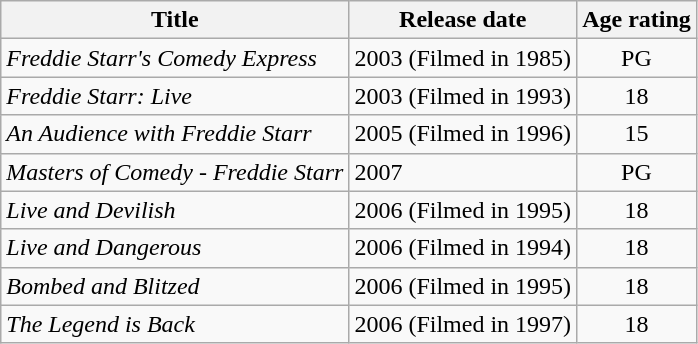<table class="wikitable">
<tr>
<th>Title</th>
<th>Release date</th>
<th>Age rating</th>
</tr>
<tr>
<td><em>Freddie Starr's Comedy Express</em></td>
<td>2003 (Filmed in 1985)</td>
<td align=center>PG</td>
</tr>
<tr>
<td><em>Freddie Starr: Live</em></td>
<td>2003 (Filmed in 1993)</td>
<td align=center>18</td>
</tr>
<tr>
<td><em>An Audience with Freddie Starr</em></td>
<td>2005 (Filmed in 1996)</td>
<td align=center>15</td>
</tr>
<tr>
<td><em>Masters of Comedy - Freddie Starr</em></td>
<td>2007</td>
<td align=center>PG</td>
</tr>
<tr>
<td><em>Live and Devilish</em></td>
<td>2006 (Filmed in 1995)</td>
<td align=center>18</td>
</tr>
<tr>
<td><em>Live and Dangerous</em></td>
<td>2006 (Filmed in 1994)</td>
<td align=center>18</td>
</tr>
<tr>
<td><em>Bombed and Blitzed</em></td>
<td>2006 (Filmed in 1995)</td>
<td align=center>18</td>
</tr>
<tr>
<td><em>The Legend is Back</em></td>
<td>2006 (Filmed in 1997)</td>
<td align=center>18</td>
</tr>
</table>
